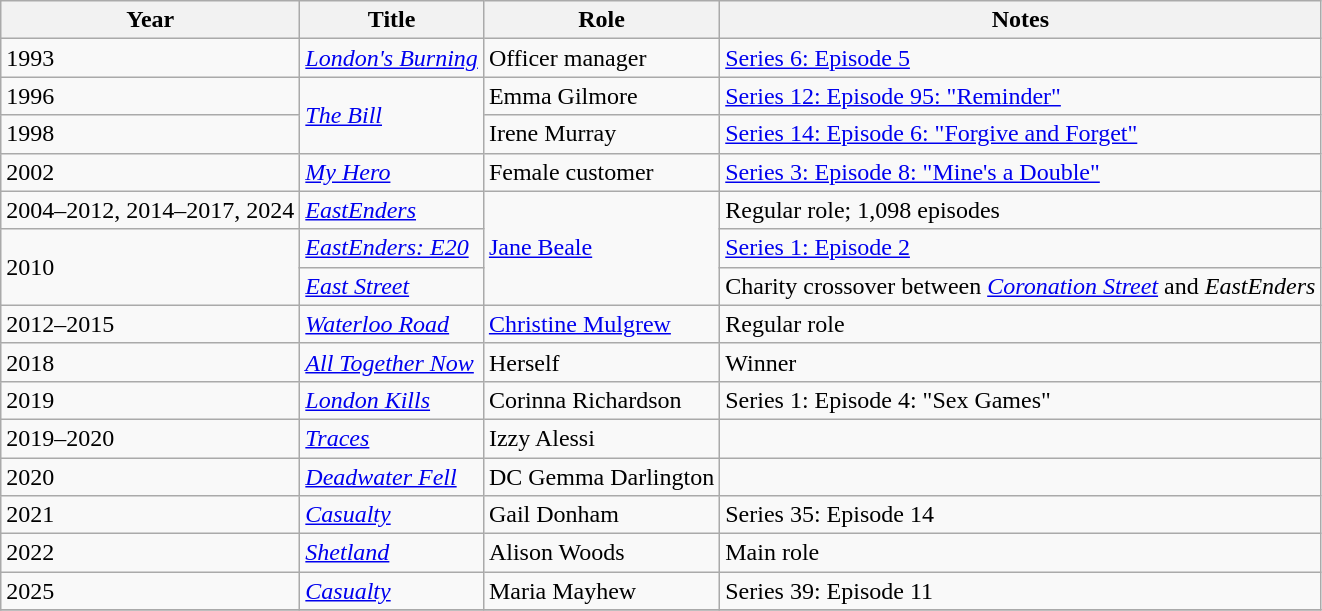<table class="wikitable sortable">
<tr>
<th>Year</th>
<th>Title</th>
<th>Role</th>
<th>Notes</th>
</tr>
<tr>
<td>1993</td>
<td><em><a href='#'>London's Burning</a></em></td>
<td>Officer manager</td>
<td><a href='#'>Series 6: Episode 5</a></td>
</tr>
<tr>
<td>1996</td>
<td rowspan="2"><em><a href='#'>The Bill</a></em></td>
<td>Emma Gilmore</td>
<td><a href='#'>Series 12: Episode 95: "Reminder"</a></td>
</tr>
<tr>
<td>1998</td>
<td>Irene Murray</td>
<td><a href='#'>Series 14: Episode 6: "Forgive and Forget"</a></td>
</tr>
<tr>
<td>2002</td>
<td><em><a href='#'>My Hero</a></em></td>
<td>Female customer</td>
<td><a href='#'>Series 3: Episode 8: "Mine's a Double"</a></td>
</tr>
<tr>
<td>2004–2012, 2014–2017, 2024</td>
<td><em><a href='#'>EastEnders</a></em></td>
<td rowspan="3"><a href='#'>Jane Beale</a></td>
<td>Regular role; 1,098 episodes</td>
</tr>
<tr>
<td rowspan="2">2010</td>
<td><em><a href='#'>EastEnders: E20</a></em></td>
<td><a href='#'>Series 1: Episode 2</a></td>
</tr>
<tr>
<td><em><a href='#'>East Street</a></em></td>
<td>Charity crossover between <em><a href='#'>Coronation Street</a></em> and <em>EastEnders</em></td>
</tr>
<tr>
<td>2012–2015</td>
<td><em><a href='#'>Waterloo Road</a></em></td>
<td><a href='#'>Christine Mulgrew</a></td>
<td>Regular role</td>
</tr>
<tr>
<td>2018</td>
<td><em><a href='#'>All Together Now</a></em></td>
<td>Herself</td>
<td>Winner</td>
</tr>
<tr>
<td>2019</td>
<td><em><a href='#'>London Kills</a></em></td>
<td>Corinna Richardson</td>
<td>Series 1: Episode 4: "Sex Games"</td>
</tr>
<tr>
<td>2019–2020</td>
<td><em><a href='#'>Traces</a></em></td>
<td>Izzy Alessi</td>
<td></td>
</tr>
<tr>
<td>2020</td>
<td><em><a href='#'>Deadwater Fell</a></em></td>
<td>DC Gemma Darlington</td>
<td></td>
</tr>
<tr>
<td>2021</td>
<td><em><a href='#'>Casualty</a></em></td>
<td>Gail Donham</td>
<td>Series 35: Episode 14</td>
</tr>
<tr>
<td>2022</td>
<td><em><a href='#'>Shetland</a></em></td>
<td>Alison Woods</td>
<td>Main role</td>
</tr>
<tr>
<td>2025</td>
<td><em><a href='#'>Casualty</a></em></td>
<td>Maria Mayhew</td>
<td>Series 39: Episode 11</td>
</tr>
<tr>
</tr>
</table>
